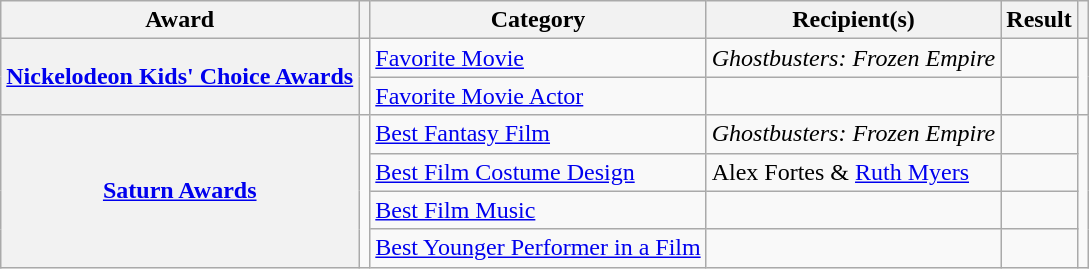<table class="wikitable sortable plainrowheaders col6center">
<tr>
<th scope="col">Award</th>
<th scope="col"></th>
<th scope="col">Category</th>
<th scope="col">Recipient(s)</th>
<th scope="col">Result</th>
<th scope="col" class="unsortable"></th>
</tr>
<tr>
<th scope="row" rowspan="2"><a href='#'>Nickelodeon Kids' Choice Awards</a></th>
<td rowspan="2"><a href='#'></a></td>
<td><a href='#'>Favorite Movie</a></td>
<td><em>Ghostbusters: Frozen Empire</em></td>
<td></td>
<td rowspan="2"></td>
</tr>
<tr>
<td><a href='#'>Favorite Movie Actor</a></td>
<td></td>
<td></td>
</tr>
<tr>
<th scope="row" rowspan="4"><a href='#'>Saturn Awards</a></th>
<td rowspan="4"><a href='#'></a></td>
<td><a href='#'>Best Fantasy Film</a></td>
<td><em>Ghostbusters: Frozen Empire</em></td>
<td></td>
<td rowspan="4"></td>
</tr>
<tr>
<td><a href='#'>Best Film Costume Design</a></td>
<td>Alex Fortes & <a href='#'>Ruth Myers</a></td>
<td></td>
</tr>
<tr>
<td><a href='#'>Best Film Music</a></td>
<td></td>
<td></td>
</tr>
<tr>
<td><a href='#'>Best Younger Performer in a Film</a></td>
<td></td>
<td></td>
</tr>
</table>
